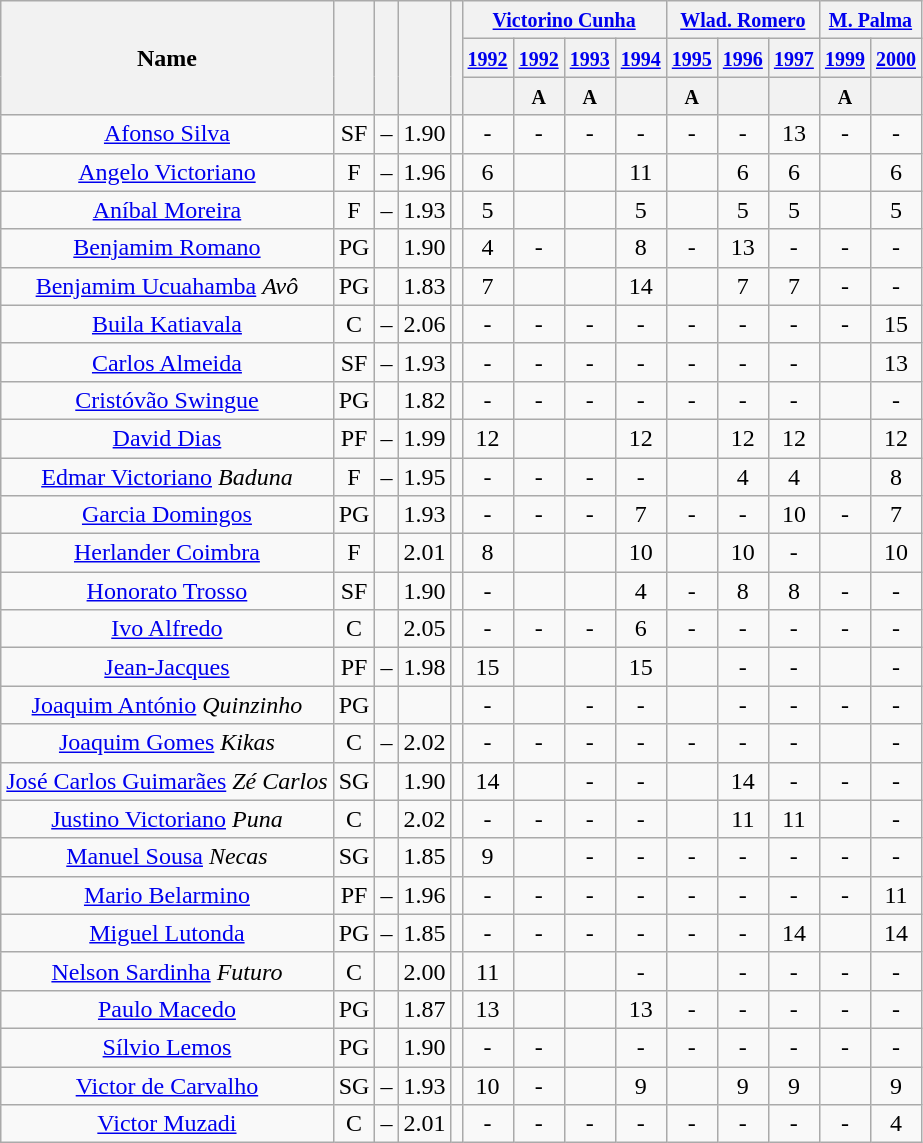<table class="wikitable plainrowheaders sortable" style="text-align:center">
<tr>
<th scope="col" rowspan="3">Name</th>
<th scope="col" rowspan="3"></th>
<th scope="col" rowspan="3"></th>
<th scope="col" rowspan="3"></th>
<th scope="col" rowspan="3"></th>
<th colspan="4"><small><a href='#'>Victorino Cunha</a></small></th>
<th colspan="3"><small><a href='#'>Wlad. Romero</a></small></th>
<th colspan="2"><small><a href='#'>M. Palma</a></small></th>
</tr>
<tr>
<th colspan="1"><small><a href='#'>1992</a></small></th>
<th colspan="1"><small><a href='#'>1992</a></small></th>
<th colspan="1"><small><a href='#'>1993</a></small></th>
<th colspan="1"><small><a href='#'>1994</a></small></th>
<th colspan="1"><small><a href='#'>1995</a></small></th>
<th colspan="1"><small><a href='#'>1996</a></small></th>
<th colspan="1"><small><a href='#'>1997</a></small></th>
<th colspan="1"><small><a href='#'>1999</a></small></th>
<th colspan="1"><small><a href='#'>2000</a></small></th>
</tr>
<tr>
<th scope="col" rowspan="1"><small></small></th>
<th scope="col" rowspan="1"><small>A</small></th>
<th scope="col" rowspan="1"><small>A</small></th>
<th scope="col" rowspan="1"><small></small></th>
<th scope="col" rowspan="1"><small>A</small></th>
<th scope="col" rowspan="1"><small></small></th>
<th scope="col" rowspan="1"><small></small></th>
<th scope="col" rowspan="1"><small>A</small></th>
<th scope="col" rowspan="1"><small></small></th>
</tr>
<tr>
<td><a href='#'>Afonso Silva</a></td>
<td>SF</td>
<td>–</td>
<td>1.90</td>
<td></td>
<td>-</td>
<td>-</td>
<td>-</td>
<td>-</td>
<td>-</td>
<td>-</td>
<td>13</td>
<td>-</td>
<td>-</td>
</tr>
<tr>
<td><a href='#'>Angelo Victoriano</a></td>
<td>F</td>
<td>–</td>
<td>1.96</td>
<td></td>
<td data-sort-value="06">6</td>
<td data-sort-value="06"></td>
<td data-sort-value="06"></td>
<td>11</td>
<td data-sort-value="06"></td>
<td data-sort-value="06">6</td>
<td data-sort-value="06">6</td>
<td data-sort-value="06"></td>
<td data-sort-value="06">6</td>
</tr>
<tr>
<td><a href='#'>Aníbal Moreira</a></td>
<td>F</td>
<td>–</td>
<td>1.93</td>
<td></td>
<td data-sort-value="05">5</td>
<td data-sort-value="05"></td>
<td data-sort-value="05"></td>
<td data-sort-value="05">5</td>
<td data-sort-value="05"></td>
<td data-sort-value="05">5</td>
<td data-sort-value="05">5</td>
<td data-sort-value="05"></td>
<td data-sort-value="05">5</td>
</tr>
<tr>
<td><a href='#'>Benjamim Romano</a></td>
<td>PG</td>
<td></td>
<td>1.90</td>
<td></td>
<td data-sort-value="04">4</td>
<td>-</td>
<td data-sort-value="04"></td>
<td data-sort-value="08">8</td>
<td>-</td>
<td>13</td>
<td>-</td>
<td>-</td>
<td>-</td>
</tr>
<tr>
<td><a href='#'>Benjamim Ucuahamba</a> <em>Avô</em></td>
<td>PG</td>
<td></td>
<td>1.83</td>
<td></td>
<td data-sort-value="07">7</td>
<td data-sort-value="07"></td>
<td data-sort-value="07"></td>
<td>14</td>
<td data-sort-value="07"></td>
<td data-sort-value="07">7</td>
<td data-sort-value="07">7</td>
<td>-</td>
<td>-</td>
</tr>
<tr>
<td><a href='#'>Buila Katiavala</a></td>
<td>C</td>
<td>–</td>
<td>2.06</td>
<td></td>
<td>-</td>
<td>-</td>
<td>-</td>
<td>-</td>
<td>-</td>
<td>-</td>
<td>-</td>
<td>-</td>
<td>15</td>
</tr>
<tr>
<td><a href='#'>Carlos Almeida</a></td>
<td>SF</td>
<td>–</td>
<td>1.93</td>
<td></td>
<td>-</td>
<td>-</td>
<td>-</td>
<td>-</td>
<td>-</td>
<td>-</td>
<td>-</td>
<td></td>
<td>13</td>
</tr>
<tr>
<td><a href='#'>Cristóvão Swingue</a></td>
<td>PG</td>
<td></td>
<td>1.82</td>
<td></td>
<td>-</td>
<td>-</td>
<td>-</td>
<td>-</td>
<td>-</td>
<td>-</td>
<td>-</td>
<td data-sort-value="07"></td>
<td>-</td>
</tr>
<tr>
<td><a href='#'>David Dias</a></td>
<td>PF</td>
<td>–</td>
<td>1.99</td>
<td></td>
<td>12</td>
<td></td>
<td></td>
<td>12</td>
<td></td>
<td>12</td>
<td>12</td>
<td></td>
<td>12</td>
</tr>
<tr>
<td><a href='#'>Edmar Victoriano</a> <em>Baduna</em></td>
<td>F</td>
<td>–</td>
<td>1.95</td>
<td></td>
<td>-</td>
<td>-</td>
<td>-</td>
<td>-</td>
<td data-sort-value="08"></td>
<td data-sort-value="04">4</td>
<td data-sort-value="04">4</td>
<td data-sort-value="08"></td>
<td data-sort-value="08">8</td>
</tr>
<tr>
<td><a href='#'>Garcia Domingos</a></td>
<td>PG</td>
<td></td>
<td>1.93</td>
<td></td>
<td>-</td>
<td>-</td>
<td>-</td>
<td data-sort-value="07">7</td>
<td>-</td>
<td>-</td>
<td>10</td>
<td>-</td>
<td data-sort-value="07">7</td>
</tr>
<tr>
<td><a href='#'>Herlander Coimbra</a></td>
<td>F</td>
<td></td>
<td>2.01</td>
<td></td>
<td data-sort-value="08">8</td>
<td></td>
<td></td>
<td>10</td>
<td></td>
<td>10</td>
<td>-</td>
<td></td>
<td>10</td>
</tr>
<tr>
<td><a href='#'>Honorato Trosso</a></td>
<td>SF</td>
<td></td>
<td>1.90</td>
<td></td>
<td>-</td>
<td data-sort-value="08"></td>
<td data-sort-value="08"></td>
<td data-sort-value="04">4</td>
<td>-</td>
<td data-sort-value="08">8</td>
<td data-sort-value="08">8</td>
<td>-</td>
<td>-</td>
</tr>
<tr>
<td><a href='#'>Ivo Alfredo</a></td>
<td>C</td>
<td></td>
<td>2.05</td>
<td></td>
<td>-</td>
<td>-</td>
<td>-</td>
<td data-sort-value="06">6</td>
<td>-</td>
<td>-</td>
<td>-</td>
<td>-</td>
<td>-</td>
</tr>
<tr>
<td><a href='#'>Jean-Jacques</a></td>
<td>PF</td>
<td>–</td>
<td>1.98</td>
<td></td>
<td>15</td>
<td></td>
<td></td>
<td>15</td>
<td></td>
<td>-</td>
<td>-</td>
<td></td>
<td>-</td>
</tr>
<tr>
<td><a href='#'>Joaquim António</a> <em>Quinzinho</em></td>
<td>PG</td>
<td></td>
<td></td>
<td></td>
<td>-</td>
<td data-sort-value="04"></td>
<td>-</td>
<td>-</td>
<td data-sort-value="04"></td>
<td>-</td>
<td>-</td>
<td>-</td>
<td>-</td>
</tr>
<tr>
<td><a href='#'>Joaquim Gomes</a> <em>Kikas</em></td>
<td>C</td>
<td>–</td>
<td>2.02</td>
<td></td>
<td>-</td>
<td>-</td>
<td>-</td>
<td>-</td>
<td>-</td>
<td>-</td>
<td>-</td>
<td></td>
<td>-</td>
</tr>
<tr>
<td><a href='#'>José Carlos Guimarães</a> <em>Zé Carlos</em></td>
<td>SG</td>
<td></td>
<td>1.90</td>
<td></td>
<td>14</td>
<td></td>
<td>-</td>
<td>-</td>
<td></td>
<td>14</td>
<td>-</td>
<td>-</td>
<td>-</td>
</tr>
<tr>
<td><a href='#'>Justino Victoriano</a> <em>Puna</em></td>
<td>C</td>
<td></td>
<td>2.02</td>
<td></td>
<td>-</td>
<td>-</td>
<td>-</td>
<td>-</td>
<td></td>
<td>11</td>
<td>11</td>
<td data-sort-value="04"></td>
<td>-</td>
</tr>
<tr>
<td><a href='#'>Manuel Sousa</a> <em>Necas</em></td>
<td>SG</td>
<td></td>
<td>1.85</td>
<td></td>
<td data-sort-value="09">9</td>
<td data-sort-value="09"></td>
<td>-</td>
<td>-</td>
<td>-</td>
<td>-</td>
<td>-</td>
<td>-</td>
<td>-</td>
</tr>
<tr>
<td><a href='#'>Mario Belarmino</a></td>
<td>PF</td>
<td>–</td>
<td>1.96</td>
<td></td>
<td>-</td>
<td>-</td>
<td>-</td>
<td>-</td>
<td>-</td>
<td>-</td>
<td>-</td>
<td>-</td>
<td>11</td>
</tr>
<tr>
<td><a href='#'>Miguel Lutonda</a></td>
<td>PG</td>
<td>–</td>
<td>1.85</td>
<td></td>
<td>-</td>
<td>-</td>
<td>-</td>
<td>-</td>
<td>-</td>
<td>-</td>
<td>14</td>
<td></td>
<td>14</td>
</tr>
<tr>
<td><a href='#'>Nelson Sardinha</a> <em>Futuro</em></td>
<td>C</td>
<td></td>
<td>2.00</td>
<td></td>
<td>11</td>
<td></td>
<td></td>
<td>-</td>
<td></td>
<td>-</td>
<td>-</td>
<td>-</td>
<td>-</td>
</tr>
<tr>
<td><a href='#'>Paulo Macedo</a></td>
<td>PG</td>
<td></td>
<td>1.87</td>
<td></td>
<td>13</td>
<td></td>
<td></td>
<td>13</td>
<td>-</td>
<td>-</td>
<td>-</td>
<td>-</td>
<td>-</td>
</tr>
<tr>
<td><a href='#'>Sílvio Lemos</a></td>
<td>PG</td>
<td></td>
<td>1.90</td>
<td></td>
<td>-</td>
<td>-</td>
<td></td>
<td>-</td>
<td>-</td>
<td>-</td>
<td>-</td>
<td>-</td>
<td>-</td>
</tr>
<tr>
<td><a href='#'>Victor de Carvalho</a></td>
<td>SG</td>
<td>–</td>
<td>1.93</td>
<td></td>
<td>10</td>
<td>-</td>
<td data-sort-value="09"></td>
<td data-sort-value="09">9</td>
<td data-sort-value="09"></td>
<td data-sort-value="09">9</td>
<td data-sort-value="09">9</td>
<td data-sort-value="09"></td>
<td data-sort-value="09">9</td>
</tr>
<tr>
<td><a href='#'>Victor Muzadi</a></td>
<td>C</td>
<td>–</td>
<td>2.01</td>
<td></td>
<td>-</td>
<td>-</td>
<td>-</td>
<td>-</td>
<td>-</td>
<td>-</td>
<td>-</td>
<td>-</td>
<td data-sort-value="04">4</td>
</tr>
</table>
